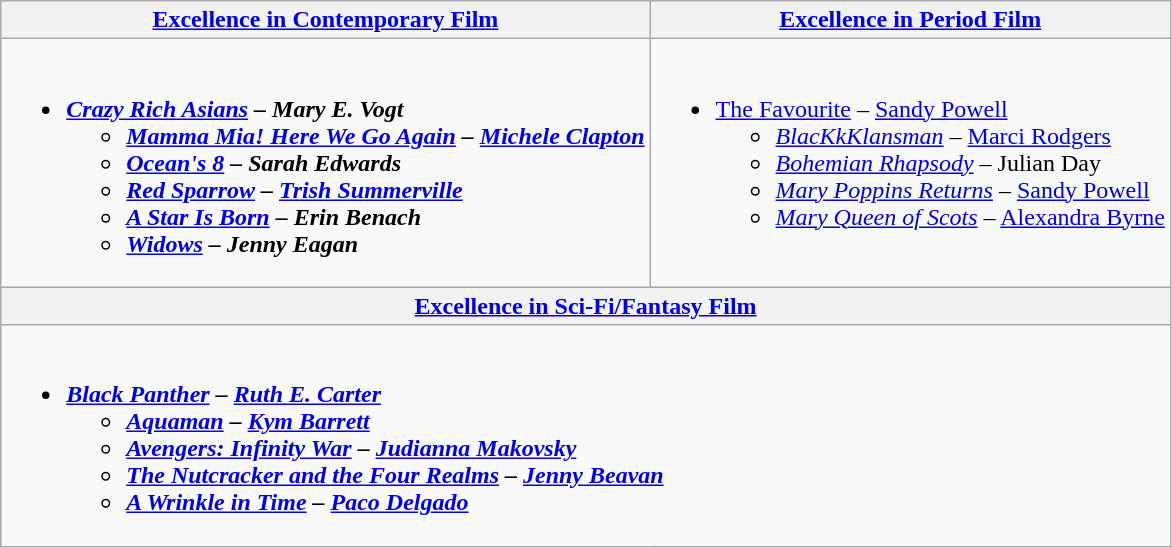<table class=wikitable style="width=100%">
<tr>
<th style="width=50%"><a href='#'>Excellence in Contemporary Film</a></th>
<th style="width=50%"><a href='#'>Excellence in Period Film</a></th>
</tr>
<tr>
<td valign="top"><br><ul><li><strong><em><a href='#'>Crazy Rich Asians</a><em> – Mary E. Vogt<strong><ul><li></em><a href='#'>Mamma Mia! Here We Go Again</a><em> – <a href='#'>Michele Clapton</a></li><li></em><a href='#'>Ocean's 8</a><em> – Sarah Edwards</li><li></em><a href='#'>Red Sparrow</a><em> – <a href='#'>Trish Summerville</a></li><li></em><a href='#'>A Star Is Born</a><em> – Erin Benach</li><li></em><a href='#'>Widows</a><em> – Jenny Eagan</li></ul></li></ul></td>
<td valign="top"><br><ul><li></em></strong><a href='#'>The Favourite</a></em> – <a href='#'>Sandy Powell</a></strong><ul><li><em><a href='#'>BlacKkKlansman</a></em> – <a href='#'>Marci Rodgers</a></li><li><em><a href='#'>Bohemian Rhapsody</a></em> – Julian Day</li><li><em><a href='#'>Mary Poppins Returns</a></em> – <a href='#'>Sandy Powell</a></li><li><em><a href='#'>Mary Queen of Scots</a></em> – <a href='#'>Alexandra Byrne</a></li></ul></li></ul></td>
</tr>
<tr>
<th style="width=50%" colspan="2"><a href='#'>Excellence in Sci-Fi/Fantasy Film</a></th>
</tr>
<tr>
<td valign="top" colspan="2"><br><ul><li><strong><em><a href='#'>Black Panther</a><em> – <a href='#'>Ruth E. Carter</a><strong><ul><li></em><a href='#'>Aquaman</a><em> – <a href='#'>Kym Barrett</a></li><li></em><a href='#'>Avengers: Infinity War</a><em> – <a href='#'>Judianna Makovsky</a></li><li></em><a href='#'>The Nutcracker and the Four Realms</a><em> – <a href='#'>Jenny Beavan</a></li><li></em><a href='#'>A Wrinkle in Time</a><em> – <a href='#'>Paco Delgado</a></li></ul></li></ul></td>
</tr>
</table>
